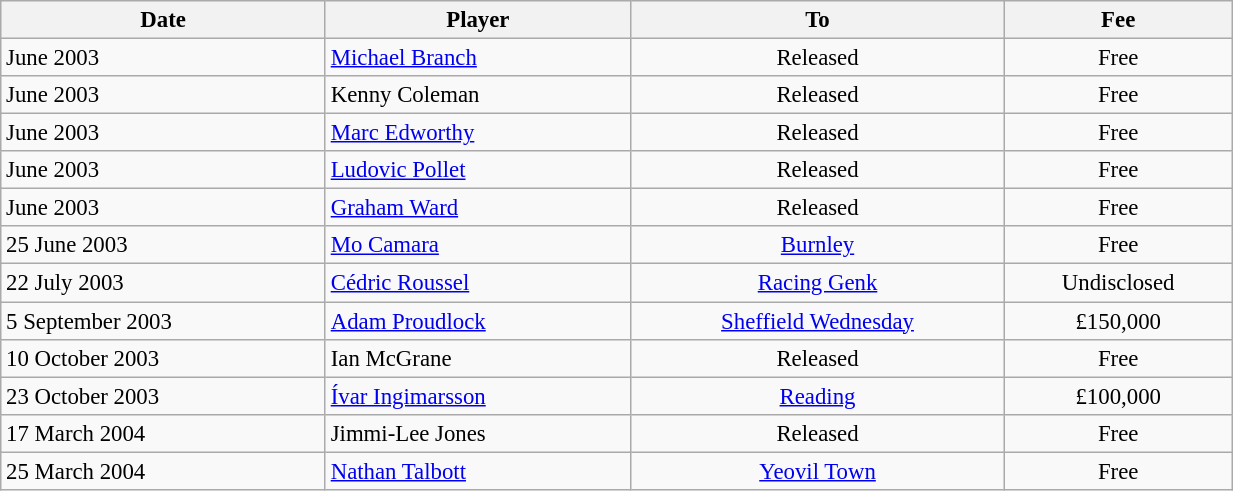<table class="wikitable" style="text-align:center; font-size:95%;width:65%; text-align:left">
<tr>
<th>Date</th>
<th>Player</th>
<th>To</th>
<th>Fee</th>
</tr>
<tr --->
<td>June 2003</td>
<td> <a href='#'>Michael Branch</a></td>
<td align="center">Released</td>
<td align="center">Free</td>
</tr>
<tr --->
<td>June 2003</td>
<td> Kenny Coleman</td>
<td align="center">Released</td>
<td align="center">Free</td>
</tr>
<tr --->
<td>June 2003</td>
<td> <a href='#'>Marc Edworthy</a></td>
<td align="center">Released</td>
<td align="center">Free</td>
</tr>
<tr --->
<td>June 2003</td>
<td> <a href='#'>Ludovic Pollet</a></td>
<td align="center">Released</td>
<td align="center">Free</td>
</tr>
<tr --->
<td>June 2003</td>
<td> <a href='#'>Graham Ward</a></td>
<td align="center">Released</td>
<td align="center">Free</td>
</tr>
<tr --->
<td>25 June 2003</td>
<td> <a href='#'>Mo Camara</a></td>
<td align="center"><a href='#'>Burnley</a></td>
<td align="center">Free</td>
</tr>
<tr --->
<td>22 July 2003</td>
<td> <a href='#'>Cédric Roussel</a></td>
<td align="center"> <a href='#'>Racing Genk</a></td>
<td align="center">Undisclosed</td>
</tr>
<tr --->
<td>5 September 2003</td>
<td> <a href='#'>Adam Proudlock</a></td>
<td align="center"><a href='#'>Sheffield Wednesday</a></td>
<td align="center">£150,000</td>
</tr>
<tr --->
<td>10 October 2003</td>
<td> Ian McGrane</td>
<td align="center">Released</td>
<td align="center">Free</td>
</tr>
<tr --->
<td>23 October 2003</td>
<td> <a href='#'>Ívar Ingimarsson</a></td>
<td align="center"><a href='#'>Reading</a></td>
<td align="center">£100,000</td>
</tr>
<tr --->
<td>17 March 2004</td>
<td> Jimmi-Lee Jones</td>
<td align="center">Released</td>
<td align="center">Free</td>
</tr>
<tr --->
<td>25 March 2004</td>
<td> <a href='#'>Nathan Talbott</a></td>
<td align="center"><a href='#'>Yeovil Town</a></td>
<td align="center">Free</td>
</tr>
</table>
